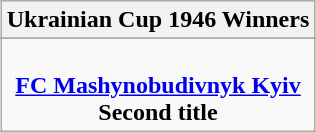<table class="wikitable" style="text-align: center; margin: 0 auto;">
<tr>
<th>Ukrainian Cup 1946 Winners</th>
</tr>
<tr>
</tr>
<tr>
<td><br><strong><a href='#'>FC Mashynobudivnyk Kyiv</a></strong><br><strong>Second title</strong></td>
</tr>
</table>
